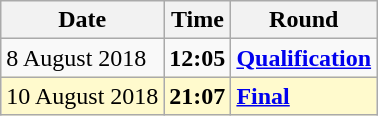<table class="wikitable">
<tr>
<th>Date</th>
<th>Time</th>
<th>Round</th>
</tr>
<tr>
<td>8 August 2018</td>
<td><strong>12:05</strong></td>
<td><strong><a href='#'>Qualification</a></strong></td>
</tr>
<tr style=background:lemonchiffon>
<td>10 August 2018</td>
<td><strong>21:07</strong></td>
<td><strong><a href='#'>Final</a></strong></td>
</tr>
</table>
